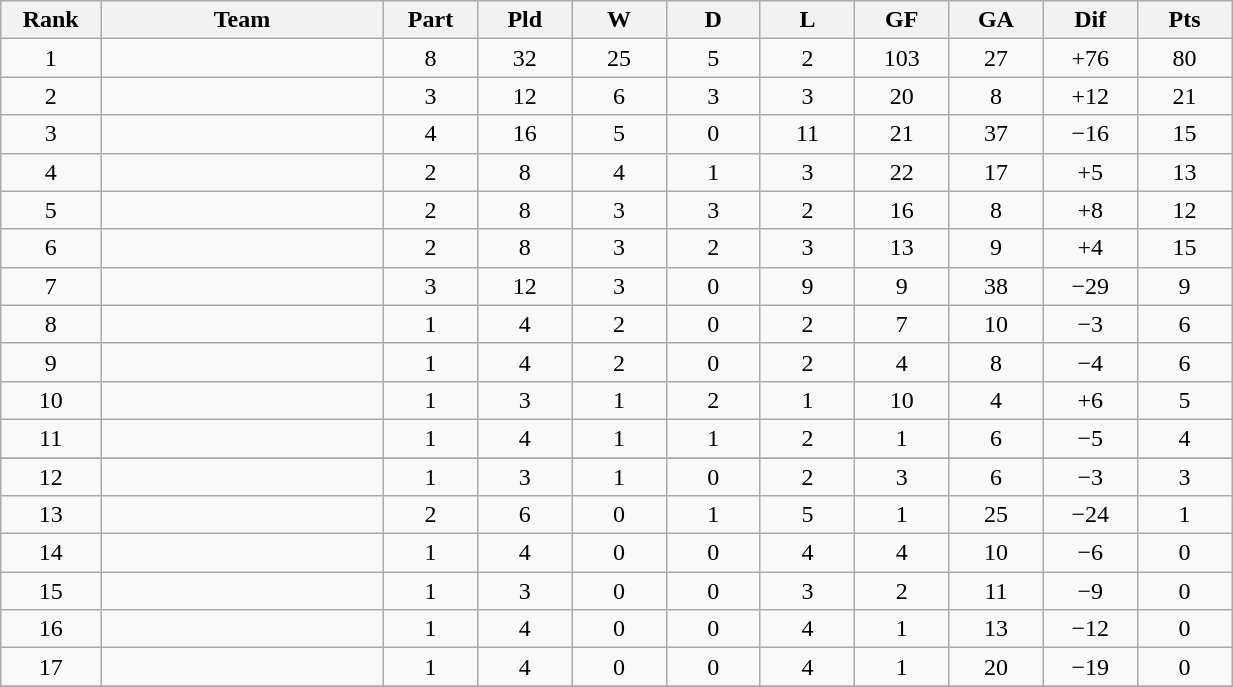<table class="wikitable sortable" width=65% style="text-align:center">
<tr>
<th width=5%>Rank</th>
<th width=15%>Team</th>
<th width=5%>Part</th>
<th width=5%>Pld</th>
<th width=5%>W</th>
<th width=5%>D</th>
<th width=5%>L</th>
<th width=5%>GF</th>
<th width=5%>GA</th>
<th width=5%>Dif</th>
<th width=5%>Pts</th>
</tr>
<tr>
<td>1</td>
<td style="text-align:left;"></td>
<td>8</td>
<td>32</td>
<td>25</td>
<td>5</td>
<td>2</td>
<td>103</td>
<td>27</td>
<td>+76</td>
<td>80</td>
</tr>
<tr>
<td>2</td>
<td style="text-align:left;"></td>
<td>3</td>
<td>12</td>
<td>6</td>
<td>3</td>
<td>3</td>
<td>20</td>
<td>8</td>
<td>+12</td>
<td>21</td>
</tr>
<tr>
<td>3</td>
<td style="text-align:left;"></td>
<td>4</td>
<td>16</td>
<td>5</td>
<td>0</td>
<td>11</td>
<td>21</td>
<td>37</td>
<td>−16</td>
<td>15</td>
</tr>
<tr>
<td>4</td>
<td style="text-align:left;"></td>
<td>2</td>
<td>8</td>
<td>4</td>
<td>1</td>
<td>3</td>
<td>22</td>
<td>17</td>
<td>+5</td>
<td>13</td>
</tr>
<tr>
<td>5</td>
<td style="text-align:left;"></td>
<td>2</td>
<td>8</td>
<td>3</td>
<td>3</td>
<td>2</td>
<td>16</td>
<td>8</td>
<td>+8</td>
<td>12</td>
</tr>
<tr>
<td>6</td>
<td style="text-align:left;"></td>
<td>2</td>
<td>8</td>
<td>3</td>
<td>2</td>
<td>3</td>
<td>13</td>
<td>9</td>
<td>+4</td>
<td>15</td>
</tr>
<tr>
<td>7</td>
<td style="text-align:left;"></td>
<td>3</td>
<td>12</td>
<td>3</td>
<td>0</td>
<td>9</td>
<td>9</td>
<td>38</td>
<td>−29</td>
<td>9</td>
</tr>
<tr>
<td>8</td>
<td style="text-align:left;"></td>
<td>1</td>
<td>4</td>
<td>2</td>
<td>0</td>
<td>2</td>
<td>7</td>
<td>10</td>
<td>−3</td>
<td>6</td>
</tr>
<tr>
<td>9</td>
<td style="text-align:left;"></td>
<td>1</td>
<td>4</td>
<td>2</td>
<td>0</td>
<td>2</td>
<td>4</td>
<td>8</td>
<td>−4</td>
<td>6</td>
</tr>
<tr>
<td>10</td>
<td style="text-align:left;"></td>
<td>1</td>
<td>3</td>
<td>1</td>
<td>2</td>
<td>1</td>
<td>10</td>
<td>4</td>
<td>+6</td>
<td>5</td>
</tr>
<tr>
<td>11</td>
<td style="text-align:left;"></td>
<td>1</td>
<td>4</td>
<td>1</td>
<td>1</td>
<td>2</td>
<td>1</td>
<td>6</td>
<td>−5</td>
<td>4</td>
</tr>
<tr>
</tr>
<tr>
<td>12</td>
<td style="text-align:left;"></td>
<td>1</td>
<td>3</td>
<td>1</td>
<td>0</td>
<td>2</td>
<td>3</td>
<td>6</td>
<td>−3</td>
<td>3</td>
</tr>
<tr>
<td>13</td>
<td style="text-align:left;"></td>
<td>2</td>
<td>6</td>
<td>0</td>
<td>1</td>
<td>5</td>
<td>1</td>
<td>25</td>
<td>−24</td>
<td>1</td>
</tr>
<tr>
<td>14</td>
<td style="text-align:left;"></td>
<td>1</td>
<td>4</td>
<td>0</td>
<td>0</td>
<td>4</td>
<td>4</td>
<td>10</td>
<td>−6</td>
<td>0</td>
</tr>
<tr>
<td>15</td>
<td style="text-align:left;"></td>
<td>1</td>
<td>3</td>
<td>0</td>
<td>0</td>
<td>3</td>
<td>2</td>
<td>11</td>
<td>−9</td>
<td>0</td>
</tr>
<tr>
<td>16</td>
<td style="text-align:left;"></td>
<td>1</td>
<td>4</td>
<td>0</td>
<td>0</td>
<td>4</td>
<td>1</td>
<td>13</td>
<td>−12</td>
<td>0</td>
</tr>
<tr>
<td>17</td>
<td style="text-align:left;"></td>
<td>1</td>
<td>4</td>
<td>0</td>
<td>0</td>
<td>4</td>
<td>1</td>
<td>20</td>
<td>−19</td>
<td>0</td>
</tr>
<tr>
</tr>
</table>
